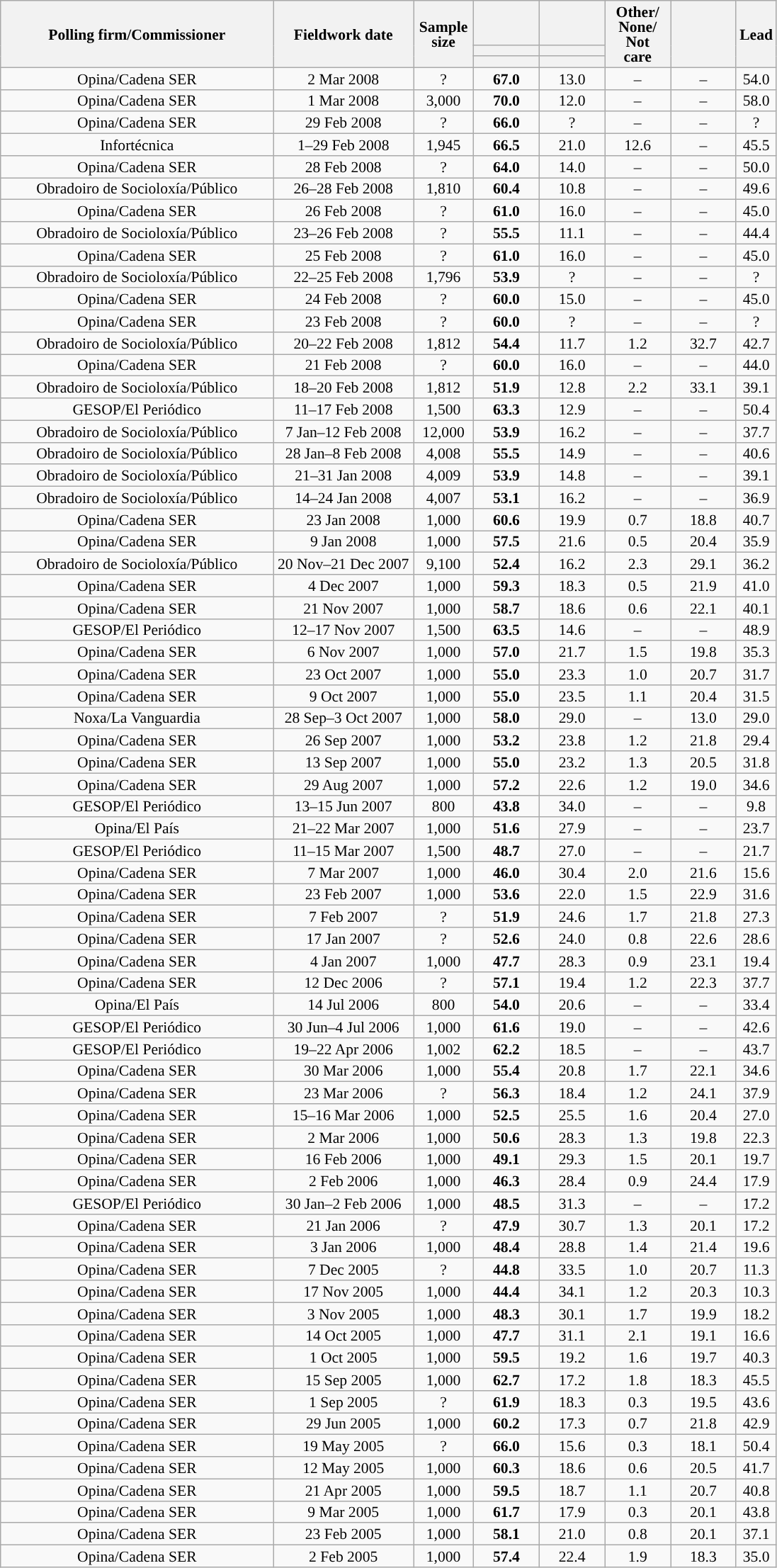<table class="wikitable collapsible collapsed" style="text-align:center; font-size:90%; line-height:14px;">
<tr style="height:42px;">
<th style="width:250px;" rowspan="3">Polling firm/Commissioner</th>
<th style="width:125px;" rowspan="3">Fieldwork date</th>
<th style="width:50px;" rowspan="3">Sample size</th>
<th style="width:55px;"></th>
<th style="width:55px;"></th>
<th style="width:55px;" rowspan="3">Other/<br>None/<br>Not<br>care</th>
<th style="width:55px;" rowspan="3"></th>
<th style="width:30px;" rowspan="3">Lead</th>
</tr>
<tr>
<th style="color:inherit;background:"></th>
<th style="color:inherit;background:"></th>
</tr>
<tr>
<th></th>
<th></th>
</tr>
<tr>
<td>Opina/Cadena SER</td>
<td>2 Mar 2008</td>
<td>?</td>
<td><strong>67.0</strong></td>
<td>13.0</td>
<td>–</td>
<td>–</td>
<td style="background:">54.0</td>
</tr>
<tr>
<td>Opina/Cadena SER</td>
<td>1 Mar 2008</td>
<td>3,000</td>
<td><strong>70.0</strong></td>
<td>12.0</td>
<td>–</td>
<td>–</td>
<td style="background:">58.0</td>
</tr>
<tr>
<td>Opina/Cadena SER</td>
<td>29 Feb 2008</td>
<td>?</td>
<td><strong>66.0</strong></td>
<td>?</td>
<td>–</td>
<td>–</td>
<td style="background:">?</td>
</tr>
<tr>
<td>Infortécnica</td>
<td>1–29 Feb 2008</td>
<td>1,945</td>
<td><strong>66.5</strong></td>
<td>21.0</td>
<td>12.6</td>
<td>–</td>
<td style="background:">45.5</td>
</tr>
<tr>
<td>Opina/Cadena SER</td>
<td>28 Feb 2008</td>
<td>?</td>
<td><strong>64.0</strong></td>
<td>14.0</td>
<td>–</td>
<td>–</td>
<td style="background:">50.0</td>
</tr>
<tr>
<td>Obradoiro de Socioloxía/Público</td>
<td>26–28 Feb 2008</td>
<td>1,810</td>
<td><strong>60.4</strong></td>
<td>10.8</td>
<td>–</td>
<td>–</td>
<td style="background:">49.6</td>
</tr>
<tr>
<td>Opina/Cadena SER</td>
<td>26 Feb 2008</td>
<td>?</td>
<td><strong>61.0</strong></td>
<td>16.0</td>
<td>–</td>
<td>–</td>
<td style="background:">45.0</td>
</tr>
<tr>
<td>Obradoiro de Socioloxía/Público</td>
<td>23–26 Feb 2008</td>
<td>?</td>
<td><strong>55.5</strong></td>
<td>11.1</td>
<td>–</td>
<td>–</td>
<td style="background:">44.4</td>
</tr>
<tr>
<td>Opina/Cadena SER</td>
<td>25 Feb 2008</td>
<td>?</td>
<td><strong>61.0</strong></td>
<td>16.0</td>
<td>–</td>
<td>–</td>
<td style="background:">45.0</td>
</tr>
<tr>
<td>Obradoiro de Socioloxía/Público</td>
<td>22–25 Feb 2008</td>
<td>1,796</td>
<td><strong>53.9</strong></td>
<td>?</td>
<td>–</td>
<td>–</td>
<td style="background:">?</td>
</tr>
<tr>
<td>Opina/Cadena SER</td>
<td>24 Feb 2008</td>
<td>?</td>
<td><strong>60.0</strong></td>
<td>15.0</td>
<td>–</td>
<td>–</td>
<td style="background:">45.0</td>
</tr>
<tr>
<td>Opina/Cadena SER</td>
<td>23 Feb 2008</td>
<td>?</td>
<td><strong>60.0</strong></td>
<td>?</td>
<td>–</td>
<td>–</td>
<td style="background:">?</td>
</tr>
<tr>
<td>Obradoiro de Socioloxía/Público</td>
<td>20–22 Feb 2008</td>
<td>1,812</td>
<td><strong>54.4</strong></td>
<td>11.7</td>
<td>1.2</td>
<td>32.7</td>
<td style="background:">42.7</td>
</tr>
<tr>
<td>Opina/Cadena SER</td>
<td>21 Feb 2008</td>
<td>?</td>
<td><strong>60.0</strong></td>
<td>16.0</td>
<td>–</td>
<td>–</td>
<td style="background:">44.0</td>
</tr>
<tr>
<td>Obradoiro de Socioloxía/Público</td>
<td>18–20 Feb 2008</td>
<td>1,812</td>
<td><strong>51.9</strong></td>
<td>12.8</td>
<td>2.2</td>
<td>33.1</td>
<td style="background:">39.1</td>
</tr>
<tr>
<td>GESOP/El Periódico</td>
<td>11–17 Feb 2008</td>
<td>1,500</td>
<td><strong>63.3</strong></td>
<td>12.9</td>
<td>–</td>
<td>–</td>
<td style="background:">50.4</td>
</tr>
<tr>
<td>Obradoiro de Socioloxía/Público</td>
<td>7 Jan–12 Feb 2008</td>
<td>12,000</td>
<td><strong>53.9</strong></td>
<td>16.2</td>
<td>–</td>
<td>–</td>
<td style="background:">37.7</td>
</tr>
<tr>
<td>Obradoiro de Socioloxía/Público</td>
<td>28 Jan–8 Feb 2008</td>
<td>4,008</td>
<td><strong>55.5</strong></td>
<td>14.9</td>
<td>–</td>
<td>–</td>
<td style="background:">40.6</td>
</tr>
<tr>
<td>Obradoiro de Socioloxía/Público</td>
<td>21–31 Jan 2008</td>
<td>4,009</td>
<td><strong>53.9</strong></td>
<td>14.8</td>
<td>–</td>
<td>–</td>
<td style="background:">39.1</td>
</tr>
<tr>
<td>Obradoiro de Socioloxía/Público</td>
<td>14–24 Jan 2008</td>
<td>4,007</td>
<td><strong>53.1</strong></td>
<td>16.2</td>
<td>–</td>
<td>–</td>
<td style="background:">36.9</td>
</tr>
<tr>
<td>Opina/Cadena SER</td>
<td>23 Jan 2008</td>
<td>1,000</td>
<td><strong>60.6</strong></td>
<td>19.9</td>
<td>0.7</td>
<td>18.8</td>
<td style="background:">40.7</td>
</tr>
<tr>
<td>Opina/Cadena SER</td>
<td>9 Jan 2008</td>
<td>1,000</td>
<td><strong>57.5</strong></td>
<td>21.6</td>
<td>0.5</td>
<td>20.4</td>
<td style="background:">35.9</td>
</tr>
<tr>
<td>Obradoiro de Socioloxía/Público</td>
<td>20 Nov–21 Dec 2007</td>
<td>9,100</td>
<td><strong>52.4</strong></td>
<td>16.2</td>
<td>2.3</td>
<td>29.1</td>
<td style="background:">36.2</td>
</tr>
<tr>
<td>Opina/Cadena SER</td>
<td>4 Dec 2007</td>
<td>1,000</td>
<td><strong>59.3</strong></td>
<td>18.3</td>
<td>0.5</td>
<td>21.9</td>
<td style="background:">41.0</td>
</tr>
<tr>
<td>Opina/Cadena SER</td>
<td>21 Nov 2007</td>
<td>1,000</td>
<td><strong>58.7</strong></td>
<td>18.6</td>
<td>0.6</td>
<td>22.1</td>
<td style="background:">40.1</td>
</tr>
<tr>
<td>GESOP/El Periódico</td>
<td>12–17 Nov 2007</td>
<td>1,500</td>
<td><strong>63.5</strong></td>
<td>14.6</td>
<td>–</td>
<td>–</td>
<td style="background:">48.9</td>
</tr>
<tr>
<td>Opina/Cadena SER</td>
<td>6 Nov 2007</td>
<td>1,000</td>
<td><strong>57.0</strong></td>
<td>21.7</td>
<td>1.5</td>
<td>19.8</td>
<td style="background:">35.3</td>
</tr>
<tr>
<td>Opina/Cadena SER</td>
<td>23 Oct 2007</td>
<td>1,000</td>
<td><strong>55.0</strong></td>
<td>23.3</td>
<td>1.0</td>
<td>20.7</td>
<td style="background:">31.7</td>
</tr>
<tr>
<td>Opina/Cadena SER</td>
<td>9 Oct 2007</td>
<td>1,000</td>
<td><strong>55.0</strong></td>
<td>23.5</td>
<td>1.1</td>
<td>20.4</td>
<td style="background:">31.5</td>
</tr>
<tr>
<td>Noxa/La Vanguardia</td>
<td>28 Sep–3 Oct 2007</td>
<td>1,000</td>
<td><strong>58.0</strong></td>
<td>29.0</td>
<td>–</td>
<td>13.0</td>
<td style="background:">29.0</td>
</tr>
<tr>
<td>Opina/Cadena SER</td>
<td>26 Sep 2007</td>
<td>1,000</td>
<td><strong>53.2</strong></td>
<td>23.8</td>
<td>1.2</td>
<td>21.8</td>
<td style="background:">29.4</td>
</tr>
<tr>
<td>Opina/Cadena SER</td>
<td>13 Sep 2007</td>
<td>1,000</td>
<td><strong>55.0</strong></td>
<td>23.2</td>
<td>1.3</td>
<td>20.5</td>
<td style="background:">31.8</td>
</tr>
<tr>
<td>Opina/Cadena SER</td>
<td>29 Aug 2007</td>
<td>1,000</td>
<td><strong>57.2</strong></td>
<td>22.6</td>
<td>1.2</td>
<td>19.0</td>
<td style="background:">34.6</td>
</tr>
<tr>
<td>GESOP/El Periódico</td>
<td>13–15 Jun 2007</td>
<td>800</td>
<td><strong>43.8</strong></td>
<td>34.0</td>
<td>–</td>
<td>–</td>
<td style="background:">9.8</td>
</tr>
<tr>
<td>Opina/El País</td>
<td>21–22 Mar 2007</td>
<td>1,000</td>
<td><strong>51.6</strong></td>
<td>27.9</td>
<td>–</td>
<td>–</td>
<td style="background:">23.7</td>
</tr>
<tr>
<td>GESOP/El Periódico</td>
<td>11–15 Mar 2007</td>
<td>1,500</td>
<td><strong>48.7</strong></td>
<td>27.0</td>
<td>–</td>
<td>–</td>
<td style="background:">21.7</td>
</tr>
<tr>
<td>Opina/Cadena SER</td>
<td>7 Mar 2007</td>
<td>1,000</td>
<td><strong>46.0</strong></td>
<td>30.4</td>
<td>2.0</td>
<td>21.6</td>
<td style="background:">15.6</td>
</tr>
<tr>
<td>Opina/Cadena SER</td>
<td>23 Feb 2007</td>
<td>1,000</td>
<td><strong>53.6</strong></td>
<td>22.0</td>
<td>1.5</td>
<td>22.9</td>
<td style="background:">31.6</td>
</tr>
<tr>
<td>Opina/Cadena SER</td>
<td>7 Feb 2007</td>
<td>?</td>
<td><strong>51.9</strong></td>
<td>24.6</td>
<td>1.7</td>
<td>21.8</td>
<td style="background:">27.3</td>
</tr>
<tr>
<td>Opina/Cadena SER</td>
<td>17 Jan 2007</td>
<td>?</td>
<td><strong>52.6</strong></td>
<td>24.0</td>
<td>0.8</td>
<td>22.6</td>
<td style="background:">28.6</td>
</tr>
<tr>
<td>Opina/Cadena SER</td>
<td>4 Jan 2007</td>
<td>1,000</td>
<td><strong>47.7</strong></td>
<td>28.3</td>
<td>0.9</td>
<td>23.1</td>
<td style="background:">19.4</td>
</tr>
<tr>
<td>Opina/Cadena SER</td>
<td>12 Dec 2006</td>
<td>?</td>
<td><strong>57.1</strong></td>
<td>19.4</td>
<td>1.2</td>
<td>22.3</td>
<td style="background:">37.7</td>
</tr>
<tr>
<td>Opina/El País</td>
<td>14 Jul 2006</td>
<td>800</td>
<td><strong>54.0</strong></td>
<td>20.6</td>
<td>–</td>
<td>–</td>
<td style="background:">33.4</td>
</tr>
<tr>
<td>GESOP/El Periódico</td>
<td>30 Jun–4 Jul 2006</td>
<td>1,000</td>
<td><strong>61.6</strong></td>
<td>19.0</td>
<td>–</td>
<td>–</td>
<td style="background:">42.6</td>
</tr>
<tr>
<td>GESOP/El Periódico</td>
<td>19–22 Apr 2006</td>
<td>1,002</td>
<td><strong>62.2</strong></td>
<td>18.5</td>
<td>–</td>
<td>–</td>
<td style="background:">43.7</td>
</tr>
<tr>
<td>Opina/Cadena SER</td>
<td>30 Mar 2006</td>
<td>1,000</td>
<td><strong>55.4</strong></td>
<td>20.8</td>
<td>1.7</td>
<td>22.1</td>
<td style="background:">34.6</td>
</tr>
<tr>
<td>Opina/Cadena SER</td>
<td>23 Mar 2006</td>
<td>?</td>
<td><strong>56.3</strong></td>
<td>18.4</td>
<td>1.2</td>
<td>24.1</td>
<td style="background:">37.9</td>
</tr>
<tr>
<td>Opina/Cadena SER</td>
<td>15–16 Mar 2006</td>
<td>1,000</td>
<td><strong>52.5</strong></td>
<td>25.5</td>
<td>1.6</td>
<td>20.4</td>
<td style="background:">27.0</td>
</tr>
<tr>
<td>Opina/Cadena SER</td>
<td>2 Mar 2006</td>
<td>1,000</td>
<td><strong>50.6</strong></td>
<td>28.3</td>
<td>1.3</td>
<td>19.8</td>
<td style="background:">22.3</td>
</tr>
<tr>
<td>Opina/Cadena SER</td>
<td>16 Feb 2006</td>
<td>1,000</td>
<td><strong>49.1</strong></td>
<td>29.3</td>
<td>1.5</td>
<td>20.1</td>
<td style="background:">19.7</td>
</tr>
<tr>
<td>Opina/Cadena SER</td>
<td>2 Feb 2006</td>
<td>1,000</td>
<td><strong>46.3</strong></td>
<td>28.4</td>
<td>0.9</td>
<td>24.4</td>
<td style="background:">17.9</td>
</tr>
<tr>
<td>GESOP/El Periódico</td>
<td>30 Jan–2 Feb 2006</td>
<td>1,000</td>
<td><strong>48.5</strong></td>
<td>31.3</td>
<td>–</td>
<td>–</td>
<td style="background:">17.2</td>
</tr>
<tr>
<td>Opina/Cadena SER</td>
<td>21 Jan 2006</td>
<td>?</td>
<td><strong>47.9</strong></td>
<td>30.7</td>
<td>1.3</td>
<td>20.1</td>
<td style="background:">17.2</td>
</tr>
<tr>
<td>Opina/Cadena SER</td>
<td>3 Jan 2006</td>
<td>1,000</td>
<td><strong>48.4</strong></td>
<td>28.8</td>
<td>1.4</td>
<td>21.4</td>
<td style="background:">19.6</td>
</tr>
<tr>
<td>Opina/Cadena SER</td>
<td>7 Dec 2005</td>
<td>?</td>
<td><strong>44.8</strong></td>
<td>33.5</td>
<td>1.0</td>
<td>20.7</td>
<td style="background:">11.3</td>
</tr>
<tr>
<td>Opina/Cadena SER</td>
<td>17 Nov 2005</td>
<td>1,000</td>
<td><strong>44.4</strong></td>
<td>34.1</td>
<td>1.2</td>
<td>20.3</td>
<td style="background:">10.3</td>
</tr>
<tr>
<td>Opina/Cadena SER</td>
<td>3 Nov 2005</td>
<td>1,000</td>
<td><strong>48.3</strong></td>
<td>30.1</td>
<td>1.7</td>
<td>19.9</td>
<td style="background:">18.2</td>
</tr>
<tr>
<td>Opina/Cadena SER</td>
<td>14 Oct 2005</td>
<td>1,000</td>
<td><strong>47.7</strong></td>
<td>31.1</td>
<td>2.1</td>
<td>19.1</td>
<td style="background:">16.6</td>
</tr>
<tr>
<td>Opina/Cadena SER</td>
<td>1 Oct 2005</td>
<td>1,000</td>
<td><strong>59.5</strong></td>
<td>19.2</td>
<td>1.6</td>
<td>19.7</td>
<td style="background:">40.3</td>
</tr>
<tr>
<td>Opina/Cadena SER</td>
<td>15 Sep 2005</td>
<td>1,000</td>
<td><strong>62.7</strong></td>
<td>17.2</td>
<td>1.8</td>
<td>18.3</td>
<td style="background:">45.5</td>
</tr>
<tr>
<td>Opina/Cadena SER</td>
<td>1 Sep 2005</td>
<td>?</td>
<td><strong>61.9</strong></td>
<td>18.3</td>
<td>0.3</td>
<td>19.5</td>
<td style="background:">43.6</td>
</tr>
<tr>
<td>Opina/Cadena SER</td>
<td>29 Jun 2005</td>
<td>1,000</td>
<td><strong>60.2</strong></td>
<td>17.3</td>
<td>0.7</td>
<td>21.8</td>
<td style="background:">42.9</td>
</tr>
<tr>
<td>Opina/Cadena SER</td>
<td>19 May 2005</td>
<td>?</td>
<td><strong>66.0</strong></td>
<td>15.6</td>
<td>0.3</td>
<td>18.1</td>
<td style="background:">50.4</td>
</tr>
<tr>
<td>Opina/Cadena SER</td>
<td>12 May 2005</td>
<td>1,000</td>
<td><strong>60.3</strong></td>
<td>18.6</td>
<td>0.6</td>
<td>20.5</td>
<td style="background:">41.7</td>
</tr>
<tr>
<td>Opina/Cadena SER</td>
<td>21 Apr 2005</td>
<td>1,000</td>
<td><strong>59.5</strong></td>
<td>18.7</td>
<td>1.1</td>
<td>20.7</td>
<td style="background:">40.8</td>
</tr>
<tr>
<td>Opina/Cadena SER</td>
<td>9 Mar 2005</td>
<td>1,000</td>
<td><strong>61.7</strong></td>
<td>17.9</td>
<td>0.3</td>
<td>20.1</td>
<td style="background:">43.8</td>
</tr>
<tr>
<td>Opina/Cadena SER</td>
<td>23 Feb 2005</td>
<td>1,000</td>
<td><strong>58.1</strong></td>
<td>21.0</td>
<td>0.8</td>
<td>20.1</td>
<td style="background:">37.1</td>
</tr>
<tr>
<td>Opina/Cadena SER</td>
<td>2 Feb 2005</td>
<td>1,000</td>
<td><strong>57.4</strong></td>
<td>22.4</td>
<td>1.9</td>
<td>18.3</td>
<td style="background:">35.0</td>
</tr>
</table>
